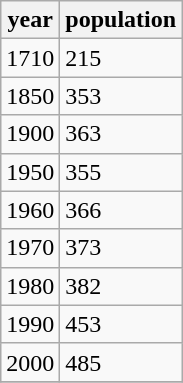<table class="wikitable">
<tr>
<th>year</th>
<th>population</th>
</tr>
<tr>
<td>1710</td>
<td>215</td>
</tr>
<tr>
<td>1850</td>
<td>353</td>
</tr>
<tr>
<td>1900</td>
<td>363</td>
</tr>
<tr>
<td>1950</td>
<td>355</td>
</tr>
<tr>
<td>1960</td>
<td>366</td>
</tr>
<tr>
<td>1970</td>
<td>373</td>
</tr>
<tr>
<td>1980</td>
<td>382</td>
</tr>
<tr>
<td>1990</td>
<td>453</td>
</tr>
<tr>
<td>2000</td>
<td>485</td>
</tr>
<tr>
</tr>
</table>
